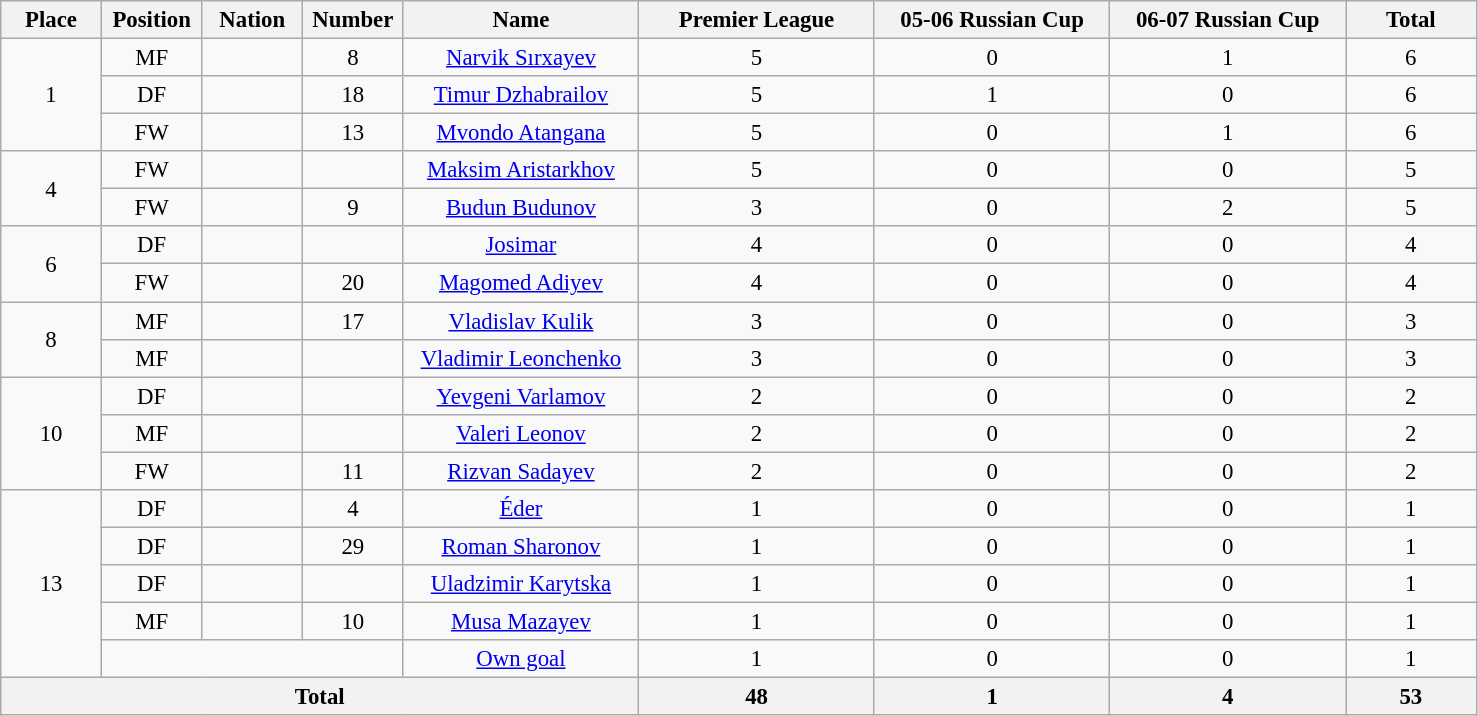<table class="wikitable" style="font-size: 95%; text-align: center;">
<tr>
<th width=60>Place</th>
<th width=60>Position</th>
<th width=60>Nation</th>
<th width=60>Number</th>
<th width=150>Name</th>
<th width=150>Premier League</th>
<th width=150>05-06 Russian Cup</th>
<th width=150>06-07 Russian Cup</th>
<th width=80>Total</th>
</tr>
<tr>
<td rowspan="3">1</td>
<td>MF</td>
<td></td>
<td>8</td>
<td><a href='#'>Narvik Sırxayev</a></td>
<td>5</td>
<td>0</td>
<td>1</td>
<td>6</td>
</tr>
<tr>
<td>DF</td>
<td></td>
<td>18</td>
<td><a href='#'>Timur Dzhabrailov</a></td>
<td>5</td>
<td>1</td>
<td>0</td>
<td>6</td>
</tr>
<tr>
<td>FW</td>
<td></td>
<td>13</td>
<td><a href='#'>Mvondo Atangana</a></td>
<td>5</td>
<td>0</td>
<td>1</td>
<td>6</td>
</tr>
<tr>
<td rowspan="2">4</td>
<td>FW</td>
<td></td>
<td></td>
<td><a href='#'>Maksim Aristarkhov</a></td>
<td>5</td>
<td>0</td>
<td>0</td>
<td>5</td>
</tr>
<tr>
<td>FW</td>
<td></td>
<td>9</td>
<td><a href='#'>Budun Budunov</a></td>
<td>3</td>
<td>0</td>
<td>2</td>
<td>5</td>
</tr>
<tr>
<td rowspan="2">6</td>
<td>DF</td>
<td></td>
<td></td>
<td><a href='#'>Josimar</a></td>
<td>4</td>
<td>0</td>
<td>0</td>
<td>4</td>
</tr>
<tr>
<td>FW</td>
<td></td>
<td>20</td>
<td><a href='#'>Magomed Adiyev</a></td>
<td>4</td>
<td>0</td>
<td>0</td>
<td>4</td>
</tr>
<tr>
<td rowspan="2">8</td>
<td>MF</td>
<td></td>
<td>17</td>
<td><a href='#'>Vladislav Kulik</a></td>
<td>3</td>
<td>0</td>
<td>0</td>
<td>3</td>
</tr>
<tr>
<td>MF</td>
<td></td>
<td></td>
<td><a href='#'>Vladimir Leonchenko</a></td>
<td>3</td>
<td>0</td>
<td>0</td>
<td>3</td>
</tr>
<tr>
<td rowspan="3">10</td>
<td>DF</td>
<td></td>
<td></td>
<td><a href='#'>Yevgeni Varlamov</a></td>
<td>2</td>
<td>0</td>
<td>0</td>
<td>2</td>
</tr>
<tr>
<td>MF</td>
<td></td>
<td></td>
<td><a href='#'>Valeri Leonov</a></td>
<td>2</td>
<td>0</td>
<td>0</td>
<td>2</td>
</tr>
<tr>
<td>FW</td>
<td></td>
<td>11</td>
<td><a href='#'>Rizvan Sadayev</a></td>
<td>2</td>
<td>0</td>
<td>0</td>
<td>2</td>
</tr>
<tr>
<td rowspan="5">13</td>
<td>DF</td>
<td></td>
<td>4</td>
<td><a href='#'>Éder</a></td>
<td>1</td>
<td>0</td>
<td>0</td>
<td>1</td>
</tr>
<tr>
<td>DF</td>
<td></td>
<td>29</td>
<td><a href='#'>Roman Sharonov</a></td>
<td>1</td>
<td>0</td>
<td>0</td>
<td>1</td>
</tr>
<tr>
<td>DF</td>
<td></td>
<td></td>
<td><a href='#'>Uladzimir Karytska</a></td>
<td>1</td>
<td>0</td>
<td>0</td>
<td>1</td>
</tr>
<tr>
<td>MF</td>
<td></td>
<td>10</td>
<td><a href='#'>Musa Mazayev</a></td>
<td>1</td>
<td>0</td>
<td>0</td>
<td>1</td>
</tr>
<tr>
<td colspan="3"></td>
<td><a href='#'>Own goal</a></td>
<td>1</td>
<td>0</td>
<td>0</td>
<td>1</td>
</tr>
<tr>
<th colspan=5>Total</th>
<th>48</th>
<th>1</th>
<th>4</th>
<th>53</th>
</tr>
</table>
